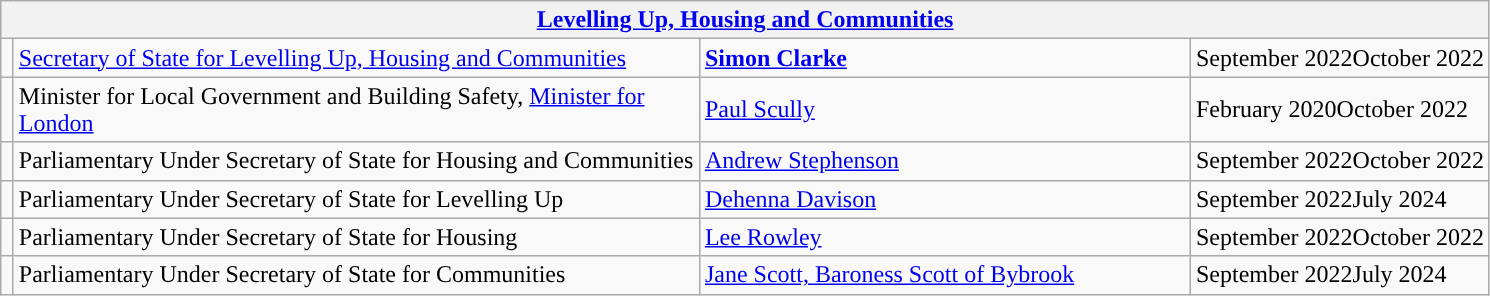<table class="wikitable">
<tr>
<th colspan="4"><a href='#'>Levelling Up, Housing and Communities</a></th>
</tr>
<tr>
<td style="width: 1px; background: "></td>
<td style="width: 450px;"><a href='#'>Secretary of State for Levelling Up, Housing and Communities</a></td>
<td style="width: 320px;"><strong><a href='#'>Simon Clarke</a></strong></td>
<td>September 2022October 2022</td>
</tr>
<tr>
<td rowspan="1" style="width: 1px; background: "></td>
<td>Minister for Local Government and Building Safety, <a href='#'>Minister for London</a></td>
<td><a href='#'>Paul Scully</a></td>
<td>February 2020October 2022</td>
</tr>
<tr>
<td rowspan="1" style="width: 1px; background: "></td>
<td>Parliamentary Under Secretary of State for Housing and Communities</td>
<td><a href='#'>Andrew Stephenson</a></td>
<td>September 2022October 2022</td>
</tr>
<tr>
<td rowspan="1" style="width: 1px; background: "></td>
<td>Parliamentary Under Secretary of State for Levelling Up</td>
<td><a href='#'>Dehenna Davison</a></td>
<td>September 2022July 2024</td>
</tr>
<tr>
<td rowspan="1" style="width: 1px; background: "></td>
<td>Parliamentary Under Secretary of State for Housing</td>
<td><a href='#'>Lee Rowley</a></td>
<td>September 2022October 2022</td>
</tr>
<tr>
<td style="width: 1px; background: "></td>
<td rowspan="1">Parliamentary Under Secretary of State for Communities</td>
<td><a href='#'>Jane Scott, Baroness Scott of Bybrook</a></td>
<td>September 2022July 2024</td>
</tr>
</table>
